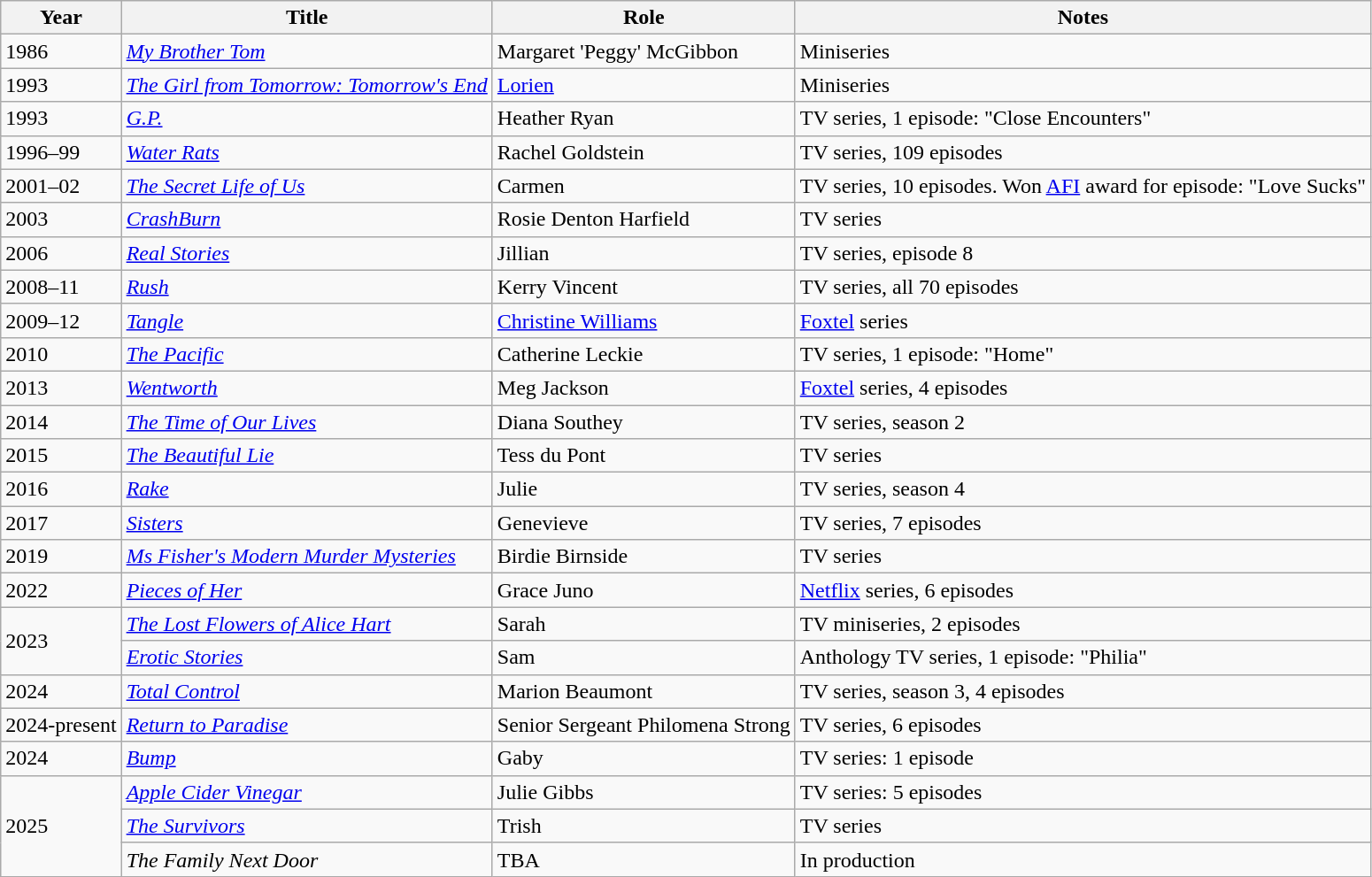<table class="wikitable sortable">
<tr>
<th>Year</th>
<th>Title</th>
<th>Role</th>
<th>Notes</th>
</tr>
<tr>
<td>1986</td>
<td><em><a href='#'>My Brother Tom</a></em></td>
<td>Margaret 'Peggy' McGibbon</td>
<td>Miniseries</td>
</tr>
<tr>
<td>1993</td>
<td><em><a href='#'>The Girl from Tomorrow: Tomorrow's End</a></em></td>
<td><a href='#'>Lorien</a></td>
<td>Miniseries</td>
</tr>
<tr>
<td>1993</td>
<td><em><a href='#'>G.P.</a></em></td>
<td>Heather Ryan</td>
<td>TV series, 1 episode: "Close Encounters"</td>
</tr>
<tr>
<td>1996–99</td>
<td><em><a href='#'>Water Rats</a></em></td>
<td>Rachel Goldstein</td>
<td>TV series, 109 episodes</td>
</tr>
<tr>
<td>2001–02</td>
<td><em><a href='#'>The Secret Life of Us</a></em></td>
<td>Carmen</td>
<td>TV series, 10 episodes. Won <a href='#'>AFI</a> award for episode: "Love Sucks"</td>
</tr>
<tr>
<td>2003</td>
<td><em><a href='#'>CrashBurn</a></em></td>
<td>Rosie Denton Harfield</td>
<td>TV series</td>
</tr>
<tr>
<td>2006</td>
<td><em><a href='#'>Real Stories</a></em></td>
<td>Jillian</td>
<td>TV series, episode 8</td>
</tr>
<tr>
<td>2008–11</td>
<td><em><a href='#'>Rush</a></em></td>
<td>Kerry Vincent</td>
<td>TV series, all 70 episodes</td>
</tr>
<tr>
<td>2009–12</td>
<td><em><a href='#'>Tangle</a></em></td>
<td><a href='#'>Christine Williams</a></td>
<td><a href='#'>Foxtel</a> series</td>
</tr>
<tr>
<td>2010</td>
<td><em><a href='#'>The Pacific</a></em></td>
<td>Catherine Leckie</td>
<td>TV series, 1 episode: "Home"</td>
</tr>
<tr>
<td>2013</td>
<td><em><a href='#'>Wentworth</a></em></td>
<td>Meg Jackson</td>
<td><a href='#'>Foxtel</a> series, 4 episodes</td>
</tr>
<tr>
<td>2014</td>
<td><em><a href='#'>The Time of Our Lives</a></em></td>
<td>Diana Southey</td>
<td>TV series, season 2</td>
</tr>
<tr>
<td>2015</td>
<td><em><a href='#'>The Beautiful Lie</a></em></td>
<td>Tess du Pont</td>
<td>TV series</td>
</tr>
<tr>
<td>2016</td>
<td><em><a href='#'>Rake</a></em></td>
<td>Julie</td>
<td>TV series, season 4</td>
</tr>
<tr>
<td>2017</td>
<td><em><a href='#'>Sisters</a></em></td>
<td>Genevieve</td>
<td>TV series, 7 episodes</td>
</tr>
<tr>
<td>2019</td>
<td><em><a href='#'>Ms Fisher's Modern Murder Mysteries</a></em></td>
<td>Birdie Birnside</td>
<td>TV series</td>
</tr>
<tr>
<td>2022</td>
<td><em><a href='#'>Pieces of Her</a></em></td>
<td>Grace Juno</td>
<td><a href='#'>Netflix</a> series, 6 episodes</td>
</tr>
<tr>
<td rowspan="2">2023</td>
<td><em><a href='#'>The Lost Flowers of Alice Hart</a></em></td>
<td>Sarah</td>
<td>TV miniseries, 2 episodes</td>
</tr>
<tr>
<td><em><a href='#'>Erotic Stories</a></em></td>
<td>Sam</td>
<td>Anthology TV series, 1 episode: "Philia"</td>
</tr>
<tr>
<td>2024</td>
<td><em><a href='#'>Total Control</a></em></td>
<td>Marion Beaumont</td>
<td>TV series, season 3, 4 episodes</td>
</tr>
<tr>
<td>2024-present</td>
<td><em><a href='#'>Return to Paradise</a></em></td>
<td>Senior Sergeant Philomena Strong</td>
<td>TV series, 6 episodes</td>
</tr>
<tr>
<td>2024</td>
<td><a href='#'><em>Bump</em></a></td>
<td>Gaby</td>
<td>TV series: 1 episode</td>
</tr>
<tr>
<td rowspan="3">2025</td>
<td><em><a href='#'>Apple Cider Vinegar</a></em></td>
<td>Julie Gibbs</td>
<td>TV series: 5 episodes</td>
</tr>
<tr>
<td><em><a href='#'>The Survivors</a></em></td>
<td>Trish</td>
<td>TV series</td>
</tr>
<tr>
<td><em>The Family Next Door</em></td>
<td>TBA</td>
<td>In production</td>
</tr>
</table>
